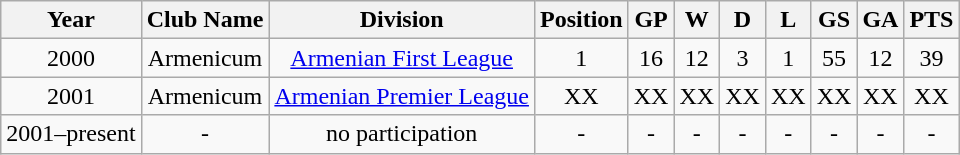<table class="wikitable" style="text-align: center;">
<tr>
<th>Year</th>
<th>Club Name</th>
<th>Division</th>
<th>Position</th>
<th>GP</th>
<th>W</th>
<th>D</th>
<th>L</th>
<th>GS</th>
<th>GA</th>
<th>PTS</th>
</tr>
<tr>
<td>2000</td>
<td>Armenicum</td>
<td><a href='#'>Armenian First League</a></td>
<td>1</td>
<td>16</td>
<td>12</td>
<td>3</td>
<td>1</td>
<td>55</td>
<td>12</td>
<td>39</td>
</tr>
<tr>
<td>2001</td>
<td>Armenicum</td>
<td><a href='#'>Armenian Premier League</a></td>
<td>XX</td>
<td>XX</td>
<td>XX</td>
<td>XX</td>
<td>XX</td>
<td>XX</td>
<td>XX</td>
<td>XX</td>
</tr>
<tr>
<td>2001–present</td>
<td>-</td>
<td>no participation</td>
<td>-</td>
<td>-</td>
<td>-</td>
<td>-</td>
<td>-</td>
<td>-</td>
<td>-</td>
<td>-</td>
</tr>
</table>
